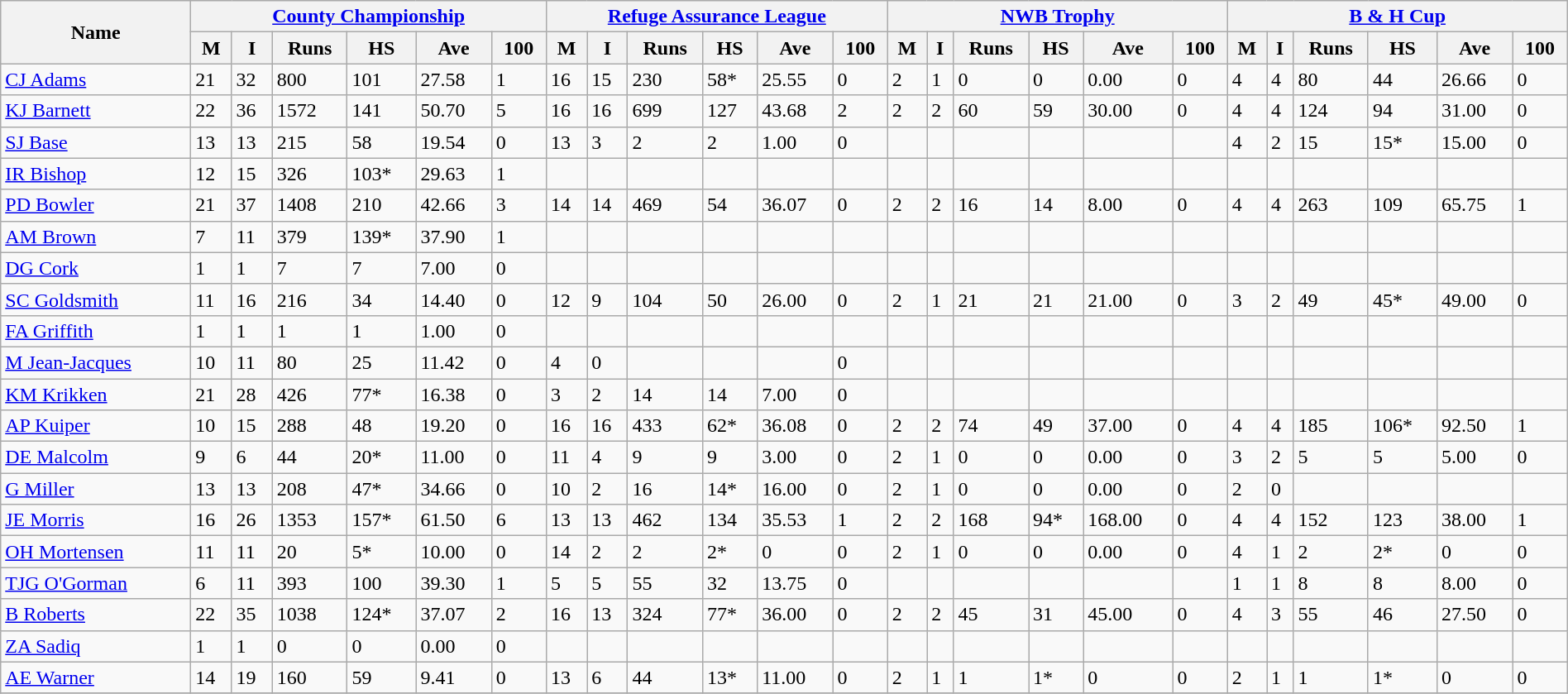<table class="wikitable " width="100%">
<tr bgcolor="#efefef">
<th rowspan=2>Name</th>
<th colspan=6><a href='#'>County Championship</a></th>
<th colspan=6><a href='#'>Refuge Assurance League</a></th>
<th colspan=6><a href='#'>NWB Trophy</a></th>
<th colspan=6><a href='#'>B & H Cup</a></th>
</tr>
<tr>
<th>M</th>
<th>I</th>
<th>Runs</th>
<th>HS</th>
<th>Ave</th>
<th>100</th>
<th>M</th>
<th>I</th>
<th>Runs</th>
<th>HS</th>
<th>Ave</th>
<th>100</th>
<th>M</th>
<th>I</th>
<th>Runs</th>
<th>HS</th>
<th>Ave</th>
<th>100</th>
<th>M</th>
<th>I</th>
<th>Runs</th>
<th>HS</th>
<th>Ave</th>
<th>100</th>
</tr>
<tr>
<td><a href='#'>CJ Adams</a></td>
<td>21</td>
<td>32</td>
<td>800</td>
<td>101</td>
<td>27.58</td>
<td>1</td>
<td>16</td>
<td>15</td>
<td>230</td>
<td>58*</td>
<td>25.55</td>
<td>0</td>
<td>2</td>
<td>1</td>
<td>0</td>
<td>0</td>
<td>0.00</td>
<td>0</td>
<td>4</td>
<td>4</td>
<td>80</td>
<td>44</td>
<td>26.66</td>
<td>0</td>
</tr>
<tr>
<td><a href='#'>KJ Barnett</a></td>
<td>22</td>
<td>36</td>
<td>1572</td>
<td>141</td>
<td>50.70</td>
<td>5</td>
<td>16</td>
<td>16</td>
<td>699</td>
<td>127</td>
<td>43.68</td>
<td>2</td>
<td>2</td>
<td>2</td>
<td>60</td>
<td>59</td>
<td>30.00</td>
<td>0</td>
<td>4</td>
<td>4</td>
<td>124</td>
<td>94</td>
<td>31.00</td>
<td>0</td>
</tr>
<tr>
<td><a href='#'>SJ Base</a></td>
<td>13</td>
<td>13</td>
<td>215</td>
<td>58</td>
<td>19.54</td>
<td>0</td>
<td>13</td>
<td>3</td>
<td>2</td>
<td>2</td>
<td>1.00</td>
<td>0</td>
<td></td>
<td></td>
<td></td>
<td></td>
<td></td>
<td></td>
<td>4</td>
<td>2</td>
<td>15</td>
<td>15*</td>
<td>15.00</td>
<td>0</td>
</tr>
<tr>
<td><a href='#'>IR Bishop</a></td>
<td>12</td>
<td>15</td>
<td>326</td>
<td>103*</td>
<td>29.63</td>
<td>1</td>
<td></td>
<td></td>
<td></td>
<td></td>
<td></td>
<td></td>
<td></td>
<td></td>
<td></td>
<td></td>
<td></td>
<td></td>
<td></td>
<td></td>
<td></td>
<td></td>
<td></td>
<td></td>
</tr>
<tr>
<td><a href='#'>PD Bowler</a></td>
<td>21</td>
<td>37</td>
<td>1408</td>
<td>210</td>
<td>42.66</td>
<td>3</td>
<td>14</td>
<td>14</td>
<td>469</td>
<td>54</td>
<td>36.07</td>
<td>0</td>
<td>2</td>
<td>2</td>
<td>16</td>
<td>14</td>
<td>8.00</td>
<td>0</td>
<td>4</td>
<td>4</td>
<td>263</td>
<td>109</td>
<td>65.75</td>
<td>1</td>
</tr>
<tr>
<td><a href='#'>AM Brown</a></td>
<td>7</td>
<td>11</td>
<td>379</td>
<td>139*</td>
<td>37.90</td>
<td>1</td>
<td></td>
<td></td>
<td></td>
<td></td>
<td></td>
<td></td>
<td></td>
<td></td>
<td></td>
<td></td>
<td></td>
<td></td>
<td></td>
<td></td>
<td></td>
<td></td>
<td></td>
<td></td>
</tr>
<tr>
<td><a href='#'>DG Cork</a></td>
<td>1</td>
<td>1</td>
<td>7</td>
<td>7</td>
<td>7.00</td>
<td>0</td>
<td></td>
<td></td>
<td></td>
<td></td>
<td></td>
<td></td>
<td></td>
<td></td>
<td></td>
<td></td>
<td></td>
<td></td>
<td></td>
<td></td>
<td></td>
<td></td>
<td></td>
<td></td>
</tr>
<tr>
<td><a href='#'>SC Goldsmith</a></td>
<td>11</td>
<td>16</td>
<td>216</td>
<td>34</td>
<td>14.40</td>
<td>0</td>
<td>12</td>
<td>9</td>
<td>104</td>
<td>50</td>
<td>26.00</td>
<td>0</td>
<td>2</td>
<td>1</td>
<td>21</td>
<td>21</td>
<td>21.00</td>
<td>0</td>
<td>3</td>
<td>2</td>
<td>49</td>
<td>45*</td>
<td>49.00</td>
<td>0</td>
</tr>
<tr>
<td><a href='#'>FA Griffith</a></td>
<td>1</td>
<td>1</td>
<td>1</td>
<td>1</td>
<td>1.00</td>
<td>0</td>
<td></td>
<td></td>
<td></td>
<td></td>
<td></td>
<td></td>
<td></td>
<td></td>
<td></td>
<td></td>
<td></td>
<td></td>
<td></td>
<td></td>
<td></td>
<td></td>
<td></td>
<td></td>
</tr>
<tr>
<td><a href='#'>M Jean-Jacques</a></td>
<td>10</td>
<td>11</td>
<td>80</td>
<td>25</td>
<td>11.42</td>
<td>0</td>
<td>4</td>
<td>0</td>
<td></td>
<td></td>
<td></td>
<td>0</td>
<td></td>
<td></td>
<td></td>
<td></td>
<td></td>
<td></td>
<td></td>
<td></td>
<td></td>
<td></td>
<td></td>
<td></td>
</tr>
<tr>
<td><a href='#'>KM Krikken</a></td>
<td>21</td>
<td>28</td>
<td>426</td>
<td>77*</td>
<td>16.38</td>
<td>0</td>
<td>3</td>
<td>2</td>
<td>14</td>
<td>14</td>
<td>7.00</td>
<td>0</td>
<td></td>
<td></td>
<td></td>
<td></td>
<td></td>
<td></td>
<td></td>
<td></td>
<td></td>
<td></td>
<td></td>
<td></td>
</tr>
<tr>
<td><a href='#'>AP Kuiper</a></td>
<td>10</td>
<td>15</td>
<td>288</td>
<td>48</td>
<td>19.20</td>
<td>0</td>
<td>16</td>
<td>16</td>
<td>433</td>
<td>62*</td>
<td>36.08</td>
<td>0</td>
<td>2</td>
<td>2</td>
<td>74</td>
<td>49</td>
<td>37.00</td>
<td>0</td>
<td>4</td>
<td>4</td>
<td>185</td>
<td>106*</td>
<td>92.50</td>
<td>1</td>
</tr>
<tr>
<td><a href='#'>DE Malcolm</a></td>
<td>9</td>
<td>6</td>
<td>44</td>
<td>20*</td>
<td>11.00</td>
<td>0</td>
<td>11</td>
<td>4</td>
<td>9</td>
<td>9</td>
<td>3.00</td>
<td>0</td>
<td>2</td>
<td>1</td>
<td>0</td>
<td>0</td>
<td>0.00</td>
<td>0</td>
<td>3</td>
<td>2</td>
<td>5</td>
<td>5</td>
<td>5.00</td>
<td>0</td>
</tr>
<tr>
<td><a href='#'>G Miller</a></td>
<td>13</td>
<td>13</td>
<td>208</td>
<td>47*</td>
<td>34.66</td>
<td>0</td>
<td>10</td>
<td>2</td>
<td>16</td>
<td>14*</td>
<td>16.00</td>
<td>0</td>
<td>2</td>
<td>1</td>
<td>0</td>
<td>0</td>
<td>0.00</td>
<td>0</td>
<td>2</td>
<td>0</td>
<td></td>
<td></td>
<td></td>
<td></td>
</tr>
<tr>
<td><a href='#'>JE Morris</a></td>
<td>16</td>
<td>26</td>
<td>1353</td>
<td>157*</td>
<td>61.50</td>
<td>6</td>
<td>13</td>
<td>13</td>
<td>462</td>
<td>134</td>
<td>35.53</td>
<td>1</td>
<td>2</td>
<td>2</td>
<td>168</td>
<td>94*</td>
<td>168.00</td>
<td>0</td>
<td>4</td>
<td>4</td>
<td>152</td>
<td>123</td>
<td>38.00</td>
<td>1</td>
</tr>
<tr>
<td><a href='#'>OH Mortensen</a></td>
<td>11</td>
<td>11</td>
<td>20</td>
<td>5*</td>
<td>10.00</td>
<td>0</td>
<td>14</td>
<td>2</td>
<td>2</td>
<td>2*</td>
<td>0</td>
<td>0</td>
<td>2</td>
<td>1</td>
<td>0</td>
<td>0</td>
<td>0.00</td>
<td>0</td>
<td>4</td>
<td>1</td>
<td>2</td>
<td>2*</td>
<td>0</td>
<td>0</td>
</tr>
<tr>
<td><a href='#'>TJG O'Gorman</a></td>
<td>6</td>
<td>11</td>
<td>393</td>
<td>100</td>
<td>39.30</td>
<td>1</td>
<td>5</td>
<td>5</td>
<td>55</td>
<td>32</td>
<td>13.75</td>
<td>0</td>
<td></td>
<td></td>
<td></td>
<td></td>
<td></td>
<td></td>
<td>1</td>
<td>1</td>
<td>8</td>
<td>8</td>
<td>8.00</td>
<td>0</td>
</tr>
<tr>
<td><a href='#'>B Roberts</a></td>
<td>22</td>
<td>35</td>
<td>1038</td>
<td>124*</td>
<td>37.07</td>
<td>2</td>
<td>16</td>
<td>13</td>
<td>324</td>
<td>77*</td>
<td>36.00</td>
<td>0</td>
<td>2</td>
<td>2</td>
<td>45</td>
<td>31</td>
<td>45.00</td>
<td>0</td>
<td>4</td>
<td>3</td>
<td>55</td>
<td>46</td>
<td>27.50</td>
<td>0</td>
</tr>
<tr>
<td><a href='#'>ZA Sadiq</a></td>
<td>1</td>
<td>1</td>
<td>0</td>
<td>0</td>
<td>0.00</td>
<td>0</td>
<td></td>
<td></td>
<td></td>
<td></td>
<td></td>
<td></td>
<td></td>
<td></td>
<td></td>
<td></td>
<td></td>
<td></td>
<td></td>
<td></td>
<td></td>
<td></td>
<td></td>
<td></td>
</tr>
<tr>
<td><a href='#'>AE Warner</a></td>
<td>14</td>
<td>19</td>
<td>160</td>
<td>59</td>
<td>9.41</td>
<td>0</td>
<td>13</td>
<td>6</td>
<td>44</td>
<td>13*</td>
<td>11.00</td>
<td>0</td>
<td>2</td>
<td>1</td>
<td>1</td>
<td>1*</td>
<td>0</td>
<td>0</td>
<td>2</td>
<td>1</td>
<td>1</td>
<td>1*</td>
<td>0</td>
<td>0</td>
</tr>
<tr>
</tr>
</table>
